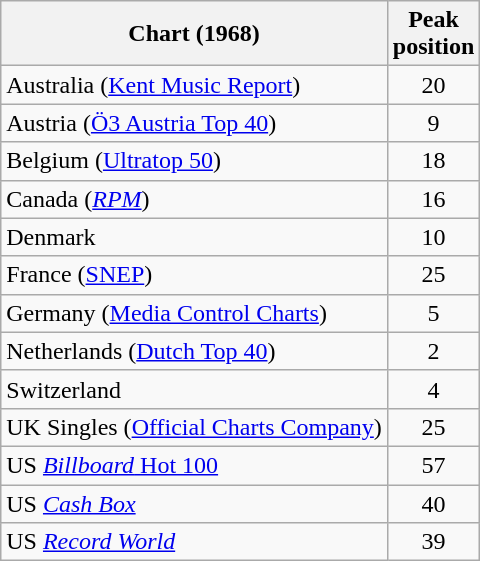<table class="wikitable sortable">
<tr>
<th>Chart (1968)</th>
<th>Peak<br>position</th>
</tr>
<tr>
<td>Australia (<a href='#'>Kent Music Report</a>)</td>
<td align="center">20</td>
</tr>
<tr>
<td>Austria (<a href='#'>Ö3 Austria Top 40</a>)</td>
<td align="center">9</td>
</tr>
<tr>
<td>Belgium (<a href='#'>Ultratop 50</a>)</td>
<td align="center">18</td>
</tr>
<tr>
<td>Canada (<em><a href='#'>RPM</a></em>)</td>
<td align="center">16</td>
</tr>
<tr>
<td>Denmark</td>
<td align="center">10</td>
</tr>
<tr>
<td>France (<a href='#'>SNEP</a>)</td>
<td align="center">25</td>
</tr>
<tr>
<td>Germany (<a href='#'>Media Control Charts</a>)</td>
<td align="center">5</td>
</tr>
<tr>
<td>Netherlands (<a href='#'>Dutch Top 40</a>)</td>
<td align="center">2</td>
</tr>
<tr>
<td>Switzerland</td>
<td align="center">4</td>
</tr>
<tr>
<td>UK Singles (<a href='#'>Official Charts Company</a>)</td>
<td align="center">25</td>
</tr>
<tr>
<td>US <a href='#'><em>Billboard</em> Hot 100</a></td>
<td align="center">57</td>
</tr>
<tr>
<td>US <em><a href='#'>Cash Box</a></em></td>
<td align="center">40</td>
</tr>
<tr>
<td>US <em><a href='#'>Record World</a></em></td>
<td align="center">39</td>
</tr>
</table>
